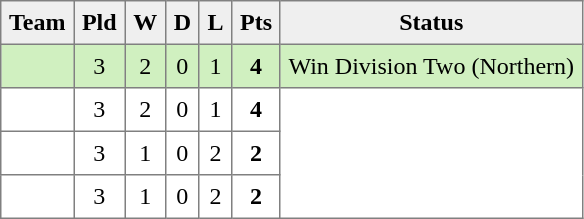<table style=border-collapse:collapse border=1 cellspacing=0 cellpadding=5>
<tr align=center bgcolor=#efefef>
<th>Team</th>
<th>Pld</th>
<th>W</th>
<th>D</th>
<th>L</th>
<th>Pts</th>
<th>Status</th>
</tr>
<tr align=center style="background:#D0F0C0;">
<td style="text-align:left;"> </td>
<td>3</td>
<td>2</td>
<td>0</td>
<td>1</td>
<td><strong>4</strong></td>
<td rowspan=1>Win Division Two (Northern)</td>
</tr>
<tr align=center style="background:#FFFFFF;">
<td style="text-align:left;"> </td>
<td>3</td>
<td>2</td>
<td>0</td>
<td>1</td>
<td><strong>4</strong></td>
<td rowspan=3></td>
</tr>
<tr align=center style="background:#FFFFFF;">
<td style="text-align:left;"> </td>
<td>3</td>
<td>1</td>
<td>0</td>
<td>2</td>
<td><strong>2</strong></td>
</tr>
<tr align=center style="background:#FFFFFF;">
<td style="text-align:left;"> </td>
<td>3</td>
<td>1</td>
<td>0</td>
<td>2</td>
<td><strong>2</strong></td>
</tr>
</table>
